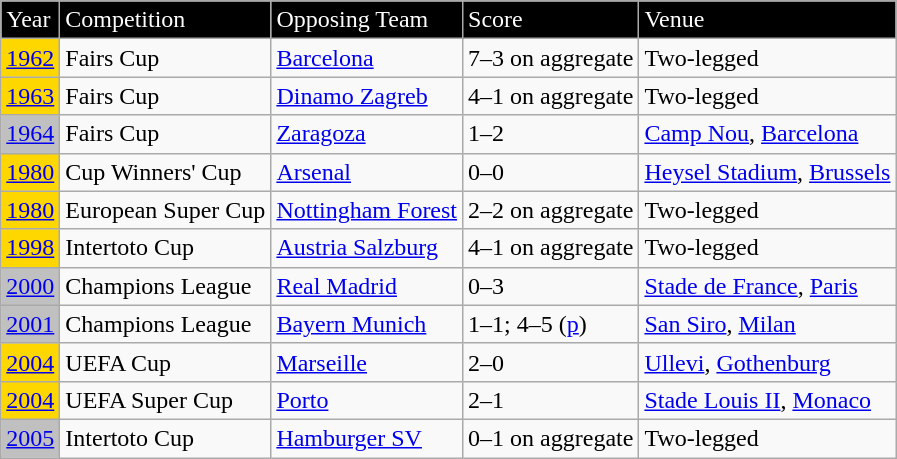<table class="wikitable">
<tr>
<td style=background:black;color:white;>Year</td>
<td style=background:black;color:white;>Competition</td>
<td style=background:black;color:white;>Opposing Team</td>
<td style=background:black;color:white;>Score</td>
<td style=background:black;color:white;>Venue</td>
</tr>
<tr>
<td bgcolor=Gold><a href='#'>1962</a></td>
<td>Fairs Cup</td>
<td> <a href='#'>Barcelona</a></td>
<td>7–3 on aggregate</td>
<td>Two-legged</td>
</tr>
<tr>
<td bgcolor=Gold><a href='#'>1963</a></td>
<td>Fairs Cup</td>
<td> <a href='#'>Dinamo Zagreb</a></td>
<td>4–1 on aggregate</td>
<td>Two-legged</td>
</tr>
<tr>
<td bgcolor=Silver><a href='#'>1964</a></td>
<td>Fairs Cup</td>
<td> <a href='#'>Zaragoza</a></td>
<td>1–2</td>
<td> <a href='#'>Camp Nou</a>, <a href='#'>Barcelona</a></td>
</tr>
<tr>
<td bgcolor=Gold><a href='#'>1980</a></td>
<td>Cup Winners' Cup</td>
<td> <a href='#'>Arsenal</a></td>
<td>0–0</td>
<td> <a href='#'>Heysel Stadium</a>, <a href='#'>Brussels</a></td>
</tr>
<tr>
<td bgcolor=Gold><a href='#'>1980</a></td>
<td>European Super Cup</td>
<td> <a href='#'>Nottingham Forest</a></td>
<td>2–2 on aggregate</td>
<td>Two-legged</td>
</tr>
<tr>
<td bgcolor=Gold><a href='#'>1998</a></td>
<td>Intertoto Cup</td>
<td> <a href='#'>Austria Salzburg</a></td>
<td>4–1 on aggregate</td>
<td>Two-legged</td>
</tr>
<tr>
<td bgcolor=Silver><a href='#'>2000</a></td>
<td>Champions League</td>
<td> <a href='#'>Real Madrid</a></td>
<td>0–3</td>
<td> <a href='#'>Stade de France</a>, <a href='#'>Paris</a></td>
</tr>
<tr>
<td bgcolor=Silver><a href='#'>2001</a></td>
<td>Champions League</td>
<td> <a href='#'>Bayern Munich</a></td>
<td>1–1; 4–5 (<a href='#'>p</a>)</td>
<td> <a href='#'>San Siro</a>, <a href='#'>Milan</a></td>
</tr>
<tr>
<td bgcolor=Gold><a href='#'>2004</a></td>
<td>UEFA Cup</td>
<td> <a href='#'>Marseille</a></td>
<td>2–0</td>
<td> <a href='#'>Ullevi</a>, <a href='#'>Gothenburg</a></td>
</tr>
<tr>
<td bgcolor=Gold><a href='#'>2004</a></td>
<td>UEFA Super Cup</td>
<td> <a href='#'>Porto</a></td>
<td>2–1</td>
<td> <a href='#'>Stade Louis II</a>, <a href='#'>Monaco</a></td>
</tr>
<tr>
<td bgcolor=Silver><a href='#'>2005</a></td>
<td>Intertoto Cup</td>
<td> <a href='#'>Hamburger SV</a></td>
<td>0–1 on aggregate</td>
<td>Two-legged</td>
</tr>
</table>
